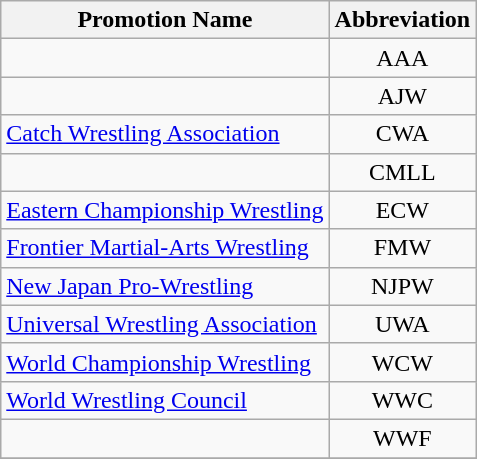<table class="wikitable">
<tr>
<th>Promotion Name</th>
<th>Abbreviation</th>
</tr>
<tr>
<td></td>
<td align=center>AAA</td>
</tr>
<tr>
<td></td>
<td align=center>AJW</td>
</tr>
<tr>
<td><a href='#'>Catch Wrestling Association</a></td>
<td align=center>CWA</td>
</tr>
<tr>
<td></td>
<td align=center>CMLL</td>
</tr>
<tr>
<td><a href='#'>Eastern Championship Wrestling</a></td>
<td align=center>ECW</td>
</tr>
<tr>
<td><a href='#'>Frontier Martial-Arts Wrestling</a></td>
<td align=center>FMW</td>
</tr>
<tr>
<td><a href='#'>New Japan Pro-Wrestling</a></td>
<td align=center>NJPW</td>
</tr>
<tr>
<td><a href='#'>Universal Wrestling Association</a></td>
<td align=center>UWA</td>
</tr>
<tr>
<td><a href='#'>World Championship Wrestling</a></td>
<td align=center>WCW</td>
</tr>
<tr>
<td><a href='#'>World Wrestling Council</a></td>
<td align=center>WWC</td>
</tr>
<tr>
<td></td>
<td align=center>WWF</td>
</tr>
<tr>
</tr>
</table>
